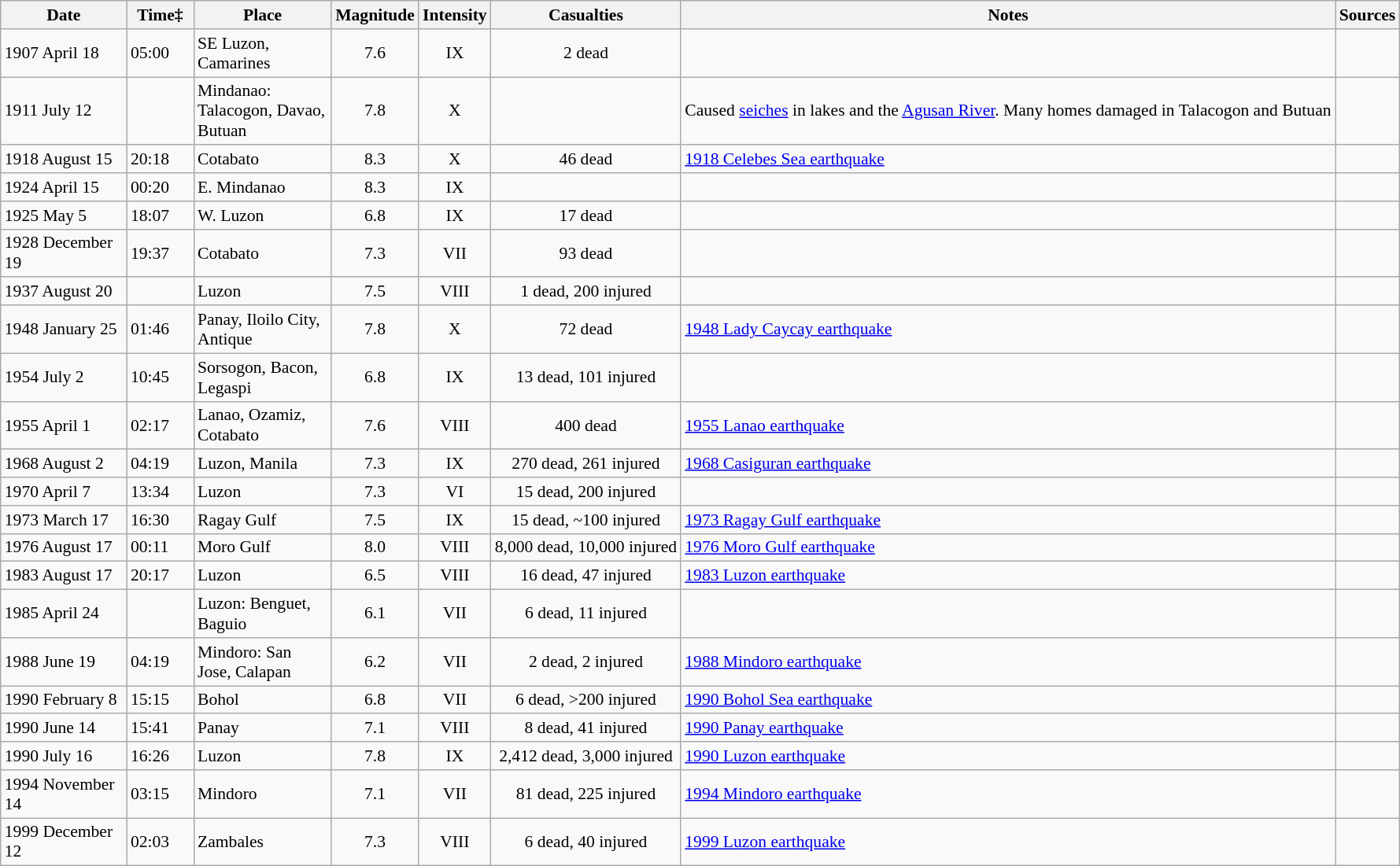<table class="wikitable sortable" style="font-size:90%;">
<tr bgcolor="#ececec">
<th class="unsortable" width=100px>Date</th>
<th class="unsortable" width=50px>Time‡</th>
<th class="unsortable" width=110px>Place</th>
<th width="20px">Magnitude</th>
<th width="20px">Intensity</th>
<th class="unsortable">Casualties</th>
<th class="unsortable">Notes</th>
<th class="unsortable">Sources</th>
</tr>
<tr>
<td>1907 April 18</td>
<td>05:00</td>
<td>SE Luzon, Camarines</td>
<td align="center">7.6</td>
<td align="center" data-sort-value="9"> IX</td>
<td align="center"> 2 dead</td>
<td></td>
<td></td>
</tr>
<tr>
<td>1911 July 12</td>
<td></td>
<td>Mindanao: Talacogon, Davao, Butuan</td>
<td align="center">7.8</td>
<td align="center" data-sort-value="10"> X</td>
<td align="center"></td>
<td>Caused <a href='#'>seiches</a> in lakes and the <a href='#'>Agusan River</a>. Many homes damaged in Talacogon and Butuan</td>
<td></td>
</tr>
<tr>
<td>1918 August 15</td>
<td>20:18</td>
<td>Cotabato</td>
<td align="center">8.3</td>
<td align="center" data-sort-value="10"> X</td>
<td align="center"> 46 dead</td>
<td><a href='#'>1918 Celebes Sea earthquake</a></td>
<td></td>
</tr>
<tr>
<td>1924 April 15</td>
<td>00:20</td>
<td>E. Mindanao</td>
<td align="center">8.3</td>
<td align="center" data-sort-value="9"> IX</td>
<td align="center"></td>
<td></td>
<td></td>
</tr>
<tr>
<td>1925 May 5</td>
<td>18:07</td>
<td>W. Luzon</td>
<td align="center">6.8</td>
<td align="center" data-sort-value="9"> IX</td>
<td align="center"> 17 dead</td>
<td></td>
<td></td>
</tr>
<tr>
<td>1928 December 19</td>
<td>19:37</td>
<td>Cotabato</td>
<td align="center">7.3</td>
<td align="center" data-sort-value="7"> VII</td>
<td align="center"> 93 dead</td>
<td></td>
<td></td>
</tr>
<tr>
<td>1937 August 20</td>
<td></td>
<td>Luzon</td>
<td align="center">7.5</td>
<td align="center" data-sort-value="8"> VIII</td>
<td align="center"> 1 dead, 200 injured</td>
<td></td>
<td></td>
</tr>
<tr>
<td>1948 January 25</td>
<td>01:46</td>
<td>Panay, Iloilo City, Antique</td>
<td align="center">7.8</td>
<td align="center" data-sort-value="10"> X</td>
<td align="center"> 72 dead</td>
<td><a href='#'>1948 Lady Caycay earthquake</a></td>
<td></td>
</tr>
<tr>
<td>1954 July 2</td>
<td>10:45</td>
<td>Sorsogon, Bacon, Legaspi</td>
<td align="center">6.8</td>
<td align="center" data-sort-value="9"> IX</td>
<td align="center"> 13 dead, 101 injured</td>
<td></td>
<td></td>
</tr>
<tr>
<td>1955 April 1</td>
<td>02:17</td>
<td>Lanao, Ozamiz, Cotabato</td>
<td align="center">7.6</td>
<td align="center" data-sort-value="8"> VIII</td>
<td align="center"> 400 dead</td>
<td><a href='#'>1955 Lanao earthquake</a></td>
<td></td>
</tr>
<tr>
<td>1968 August 2</td>
<td>04:19</td>
<td>Luzon, Manila</td>
<td align="center">7.3</td>
<td align="center" data-sort-value="9"> IX</td>
<td align="center"> 270 dead, 261 injured</td>
<td><a href='#'>1968 Casiguran earthquake</a></td>
<td></td>
</tr>
<tr>
<td>1970 April 7</td>
<td>13:34</td>
<td>Luzon</td>
<td align="center">7.3</td>
<td align="center" data-sort-value="6"> VI</td>
<td align="center"> 15 dead, 200 injured</td>
<td></td>
<td></td>
</tr>
<tr>
<td>1973 March 17</td>
<td>16:30</td>
<td>Ragay Gulf</td>
<td align="center">7.5</td>
<td align="center" data-sort-value="9"> IX</td>
<td align="center"> 15 dead, ~100 injured</td>
<td><a href='#'>1973 Ragay Gulf earthquake</a></td>
<td></td>
</tr>
<tr>
<td>1976 August 17</td>
<td>00:11</td>
<td>Moro Gulf</td>
<td align="center">8.0</td>
<td align="center" data-sort-value="8">VIII</td>
<td align="center"> 8,000 dead, 10,000 injured</td>
<td><a href='#'>1976 Moro Gulf earthquake</a></td>
<td></td>
</tr>
<tr>
<td>1983 August 17</td>
<td>20:17</td>
<td>Luzon</td>
<td align="center">6.5</td>
<td align="center" data-sort-value="8"> VIII</td>
<td align="center"> 16 dead, 47 injured</td>
<td><a href='#'>1983 Luzon earthquake</a></td>
<td></td>
</tr>
<tr>
<td>1985 April 24</td>
<td></td>
<td>Luzon: Benguet, Baguio</td>
<td align="center">6.1</td>
<td align="center" data-sort-value="7"> VII</td>
<td align="center"> 6 dead, 11 injured</td>
<td></td>
<td></td>
</tr>
<tr>
<td>1988 June 19</td>
<td>04:19</td>
<td>Mindoro: San Jose, Calapan</td>
<td align="center">6.2</td>
<td align="center" data-sort-value="7"> VII</td>
<td align="center"> 2 dead, 2 injured</td>
<td><a href='#'>1988 Mindoro earthquake</a></td>
<td></td>
</tr>
<tr>
<td>1990 February 8</td>
<td>15:15</td>
<td>Bohol</td>
<td align="center">6.8</td>
<td align="center" data-sort-value="7"> VII</td>
<td align="center"> 6 dead, >200 injured</td>
<td><a href='#'>1990 Bohol Sea earthquake</a></td>
<td></td>
</tr>
<tr>
<td>1990 June 14</td>
<td>15:41</td>
<td>Panay</td>
<td align="center">7.1</td>
<td align="center" data-sort-value="8"> VIII</td>
<td align="center"> 8 dead, 41 injured</td>
<td><a href='#'>1990 Panay earthquake</a></td>
<td></td>
</tr>
<tr>
<td>1990 July 16</td>
<td>16:26</td>
<td>Luzon</td>
<td align="center">7.8</td>
<td align="center" data-sort-value="9"> IX</td>
<td align="center"> 2,412 dead, 3,000 injured</td>
<td><a href='#'>1990 Luzon earthquake</a></td>
<td></td>
</tr>
<tr>
<td>1994 November 14</td>
<td>03:15</td>
<td>Mindoro</td>
<td align="center">7.1</td>
<td align="center" data-sort-value="7"> VII</td>
<td align="center"> 81 dead, 225 injured</td>
<td><a href='#'>1994 Mindoro earthquake</a></td>
<td></td>
</tr>
<tr>
<td>1999 December 12</td>
<td>02:03</td>
<td>Zambales</td>
<td align="center">7.3</td>
<td align="center" data-sort-value="8"> VIII</td>
<td align="center">6 dead, 40 injured</td>
<td><a href='#'>1999 Luzon earthquake</a></td>
<td></td>
</tr>
</table>
